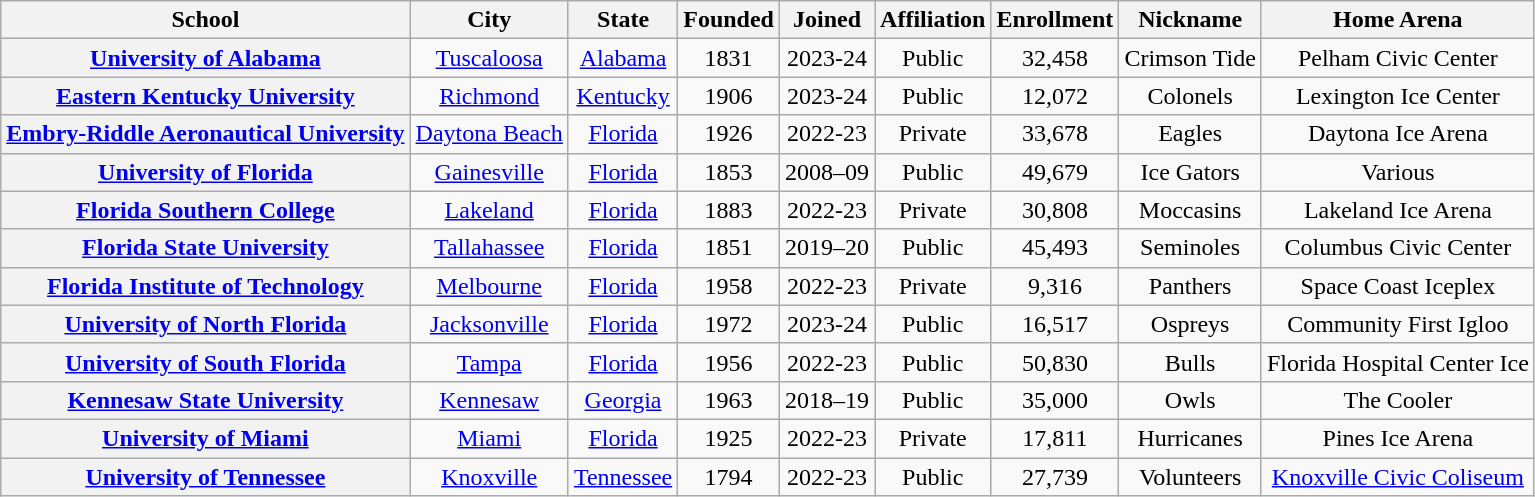<table class="sortable wikitable" style="text-align:center;">
<tr>
<th>School</th>
<th>City</th>
<th>State</th>
<th>Founded</th>
<th>Joined</th>
<th>Affiliation</th>
<th>Enrollment</th>
<th>Nickname</th>
<th>Home Arena</th>
</tr>
<tr>
<th><a href='#'>University of Alabama</a></th>
<td><a href='#'>Tuscaloosa</a></td>
<td><a href='#'>Alabama</a></td>
<td>1831</td>
<td>2023-24</td>
<td>Public</td>
<td>32,458</td>
<td>Crimson Tide</td>
<td>Pelham Civic Center</td>
</tr>
<tr>
<th><a href='#'>Eastern Kentucky University</a></th>
<td><a href='#'>Richmond</a></td>
<td><a href='#'>Kentucky</a></td>
<td>1906</td>
<td>2023-24</td>
<td>Public</td>
<td>12,072</td>
<td>Colonels</td>
<td>Lexington Ice Center</td>
</tr>
<tr>
<th><a href='#'>Embry-Riddle Aeronautical University</a></th>
<td><a href='#'>Daytona Beach</a></td>
<td><a href='#'>Florida</a></td>
<td>1926</td>
<td>2022-23</td>
<td>Private</td>
<td>33,678</td>
<td>Eagles</td>
<td>Daytona Ice Arena</td>
</tr>
<tr>
<th><a href='#'>University of Florida</a></th>
<td><a href='#'>Gainesville</a></td>
<td><a href='#'>Florida</a></td>
<td>1853</td>
<td>2008–09</td>
<td>Public</td>
<td>49,679</td>
<td>Ice Gators</td>
<td>Various</td>
</tr>
<tr>
<th><a href='#'>Florida Southern College</a></th>
<td><a href='#'>Lakeland</a></td>
<td><a href='#'>Florida</a></td>
<td>1883</td>
<td>2022-23</td>
<td>Private</td>
<td>30,808</td>
<td>Moccasins</td>
<td>Lakeland Ice Arena</td>
</tr>
<tr>
<th><a href='#'>Florida State University</a></th>
<td><a href='#'>Tallahassee</a></td>
<td><a href='#'>Florida</a></td>
<td>1851</td>
<td>2019–20</td>
<td>Public</td>
<td>45,493</td>
<td>Seminoles</td>
<td>Columbus Civic Center</td>
</tr>
<tr>
<th><a href='#'>Florida Institute of Technology</a></th>
<td><a href='#'>Melbourne</a></td>
<td><a href='#'>Florida</a></td>
<td>1958</td>
<td>2022-23</td>
<td>Private</td>
<td>9,316</td>
<td>Panthers</td>
<td>Space Coast Iceplex</td>
</tr>
<tr>
<th><a href='#'>University of North Florida</a></th>
<td><a href='#'>Jacksonville</a></td>
<td><a href='#'>Florida</a></td>
<td>1972</td>
<td>2023-24</td>
<td>Public</td>
<td>16,517</td>
<td>Ospreys</td>
<td>Community First Igloo</td>
</tr>
<tr>
<th><a href='#'>University of South Florida</a></th>
<td><a href='#'>Tampa</a></td>
<td><a href='#'>Florida</a></td>
<td>1956</td>
<td>2022-23</td>
<td>Public</td>
<td>50,830</td>
<td>Bulls</td>
<td>Florida Hospital Center Ice</td>
</tr>
<tr>
<th><a href='#'>Kennesaw State University</a></th>
<td><a href='#'>Kennesaw</a></td>
<td><a href='#'>Georgia</a></td>
<td>1963</td>
<td>2018–19</td>
<td>Public</td>
<td>35,000</td>
<td>Owls</td>
<td>The Cooler</td>
</tr>
<tr>
<th><a href='#'>University of Miami</a></th>
<td><a href='#'>Miami</a></td>
<td><a href='#'>Florida</a></td>
<td>1925</td>
<td>2022-23</td>
<td>Private</td>
<td>17,811</td>
<td>Hurricanes</td>
<td>Pines Ice Arena</td>
</tr>
<tr>
<th><a href='#'>University of Tennessee</a></th>
<td><a href='#'>Knoxville</a></td>
<td><a href='#'>Tennessee</a></td>
<td>1794</td>
<td>2022-23</td>
<td>Public</td>
<td>27,739</td>
<td>Volunteers</td>
<td><a href='#'>Knoxville Civic Coliseum</a></td>
</tr>
</table>
